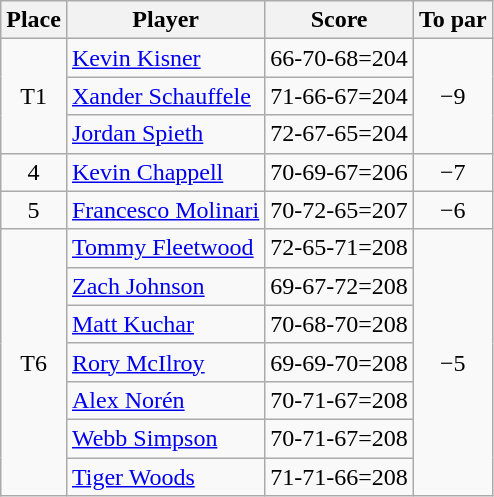<table class="wikitable">
<tr>
<th>Place</th>
<th>Player</th>
<th>Score</th>
<th>To par</th>
</tr>
<tr>
<td rowspan=3 align=center>T1</td>
<td> <a href='#'>Kevin Kisner</a></td>
<td>66-70-68=204</td>
<td rowspan=3 align=center>−9</td>
</tr>
<tr>
<td> <a href='#'>Xander Schauffele</a></td>
<td>71-66-67=204</td>
</tr>
<tr>
<td> <a href='#'>Jordan Spieth</a></td>
<td>72-67-65=204</td>
</tr>
<tr>
<td align=center>4</td>
<td> <a href='#'>Kevin Chappell</a></td>
<td>70-69-67=206</td>
<td align=center>−7</td>
</tr>
<tr>
<td align=center>5</td>
<td> <a href='#'>Francesco Molinari</a></td>
<td>70-72-65=207</td>
<td align=center>−6</td>
</tr>
<tr>
<td rowspan=7 align=center>T6</td>
<td> <a href='#'>Tommy Fleetwood</a></td>
<td>72-65-71=208</td>
<td rowspan=7 align=center>−5</td>
</tr>
<tr>
<td> <a href='#'>Zach Johnson</a></td>
<td>69-67-72=208</td>
</tr>
<tr>
<td> <a href='#'>Matt Kuchar</a></td>
<td>70-68-70=208</td>
</tr>
<tr>
<td> <a href='#'>Rory McIlroy</a></td>
<td>69-69-70=208</td>
</tr>
<tr>
<td> <a href='#'>Alex Norén</a></td>
<td>70-71-67=208</td>
</tr>
<tr>
<td> <a href='#'>Webb Simpson</a></td>
<td>70-71-67=208</td>
</tr>
<tr>
<td> <a href='#'>Tiger Woods</a></td>
<td>71-71-66=208</td>
</tr>
</table>
